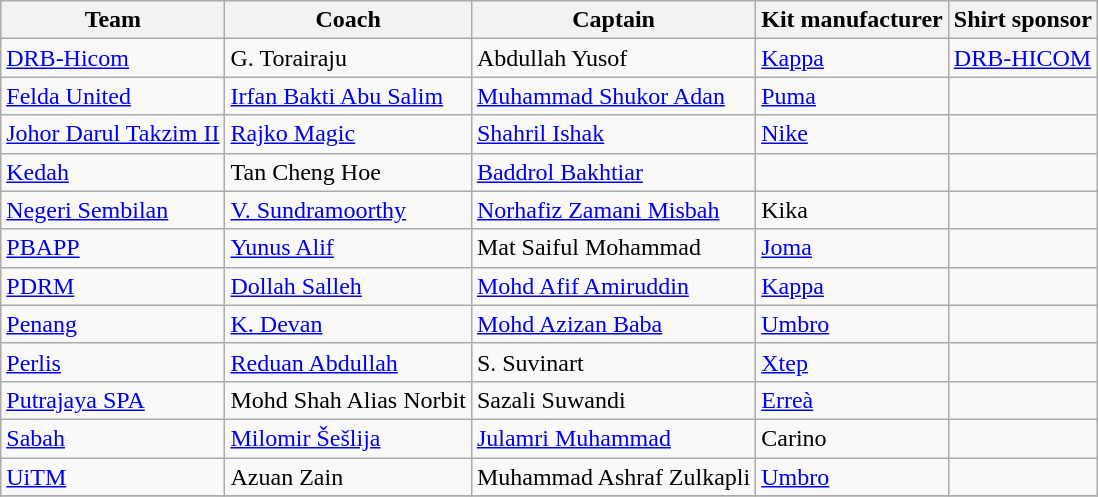<table class="wikitable sortable" style="text-align: left;">
<tr>
<th>Team</th>
<th>Coach</th>
<th>Captain</th>
<th>Kit manufacturer</th>
<th>Shirt sponsor</th>
</tr>
<tr>
<td><a href='#'>DRB-Hicom</a></td>
<td> G. Torairaju</td>
<td> Abdullah Yusof</td>
<td><a href='#'>Kappa</a></td>
<td><a href='#'>DRB-HICOM</a></td>
</tr>
<tr>
<td><a href='#'>Felda United</a></td>
<td> <a href='#'>Irfan Bakti Abu Salim</a></td>
<td> <a href='#'>Muhammad Shukor Adan</a></td>
<td><a href='#'>Puma</a></td>
<td></td>
</tr>
<tr>
<td><a href='#'>Johor Darul Takzim II</a></td>
<td> <a href='#'>Rajko Magic</a></td>
<td> <a href='#'>Shahril Ishak</a></td>
<td><a href='#'>Nike</a></td>
<td></td>
</tr>
<tr>
<td><a href='#'>Kedah</a></td>
<td> Tan Cheng Hoe</td>
<td> <a href='#'>Baddrol Bakhtiar</a></td>
<td></td>
<td></td>
</tr>
<tr>
<td><a href='#'>Negeri Sembilan</a></td>
<td> <a href='#'>V. Sundramoorthy</a></td>
<td> <a href='#'>Norhafiz Zamani Misbah</a></td>
<td>Kika</td>
<td></td>
</tr>
<tr>
<td><a href='#'>PBAPP</a></td>
<td> <a href='#'>Yunus Alif</a></td>
<td> Mat Saiful Mohammad</td>
<td><a href='#'>Joma</a></td>
<td></td>
</tr>
<tr>
<td><a href='#'>PDRM</a></td>
<td> <a href='#'>Dollah Salleh</a></td>
<td> <a href='#'>Mohd Afif Amiruddin</a></td>
<td><a href='#'>Kappa</a></td>
<td> </td>
</tr>
<tr>
<td><a href='#'>Penang</a></td>
<td> <a href='#'>K. Devan</a></td>
<td> <a href='#'>Mohd Azizan Baba</a></td>
<td><a href='#'>Umbro</a></td>
<td></td>
</tr>
<tr>
<td><a href='#'>Perlis</a></td>
<td> <a href='#'>Reduan Abdullah</a></td>
<td> S. Suvinart</td>
<td><a href='#'>Xtep</a></td>
<td></td>
</tr>
<tr>
<td><a href='#'>Putrajaya SPA</a></td>
<td> Mohd Shah Alias Norbit</td>
<td> Sazali Suwandi</td>
<td><a href='#'>Erreà</a></td>
<td></td>
</tr>
<tr>
<td><a href='#'>Sabah</a></td>
<td> <a href='#'>Milomir Šešlija</a></td>
<td> <a href='#'>Julamri Muhammad</a></td>
<td>Carino</td>
<td></td>
</tr>
<tr>
<td><a href='#'>UiTM</a></td>
<td> Azuan Zain</td>
<td> Muhammad Ashraf Zulkapli</td>
<td><a href='#'>Umbro</a></td>
<td></td>
</tr>
<tr>
</tr>
</table>
